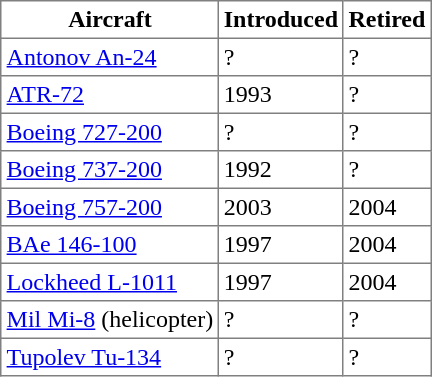<table class="toccolours" border="1" cellpadding="3" style="margin: 1em auto; border-collapse:collapse;">
<tr>
<th>Aircraft</th>
<th>Introduced</th>
<th>Retired</th>
</tr>
<tr>
<td><a href='#'>Antonov An-24</a></td>
<td>?</td>
<td>?</td>
</tr>
<tr>
<td><a href='#'>ATR-72</a></td>
<td>1993</td>
<td>?</td>
</tr>
<tr>
<td><a href='#'>Boeing 727-200</a></td>
<td>?</td>
<td>?</td>
</tr>
<tr>
<td><a href='#'>Boeing 737-200</a></td>
<td>1992</td>
<td>?</td>
</tr>
<tr>
<td><a href='#'>Boeing 757-200</a></td>
<td>2003</td>
<td>2004</td>
</tr>
<tr>
<td><a href='#'>BAe 146-100</a></td>
<td>1997</td>
<td>2004</td>
</tr>
<tr>
<td><a href='#'>Lockheed L-1011</a></td>
<td>1997</td>
<td>2004</td>
</tr>
<tr>
<td><a href='#'>Mil Mi-8</a> (helicopter)</td>
<td>?</td>
<td>?</td>
</tr>
<tr>
<td><a href='#'>Tupolev Tu-134</a></td>
<td>?</td>
<td>?</td>
</tr>
</table>
